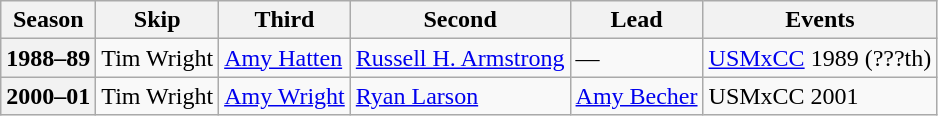<table class="wikitable">
<tr>
<th scope="col">Season</th>
<th scope="col">Skip</th>
<th scope="col">Third</th>
<th scope="col">Second</th>
<th scope="col">Lead</th>
<th scope="col">Events</th>
</tr>
<tr>
<th scope="row">1988–89</th>
<td>Tim Wright</td>
<td><a href='#'>Amy Hatten</a></td>
<td><a href='#'>Russell H. Armstrong</a></td>
<td>—</td>
<td><a href='#'>USMxCC</a> 1989 (???th)</td>
</tr>
<tr>
<th scope="row">2000–01</th>
<td>Tim Wright</td>
<td><a href='#'>Amy Wright</a></td>
<td><a href='#'>Ryan Larson</a></td>
<td><a href='#'>Amy Becher</a></td>
<td>USMxCC 2001 </td>
</tr>
</table>
